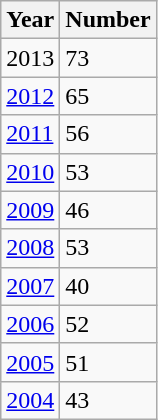<table class="wikitable sortable" style="text-align: left">
<tr>
<th>Year</th>
<th>Number</th>
</tr>
<tr>
<td>2013</td>
<td>73</td>
</tr>
<tr>
<td><a href='#'>2012</a></td>
<td>65</td>
</tr>
<tr>
<td><a href='#'>2011</a></td>
<td>56</td>
</tr>
<tr>
<td><a href='#'>2010</a></td>
<td>53</td>
</tr>
<tr>
<td><a href='#'>2009</a></td>
<td>46</td>
</tr>
<tr>
<td><a href='#'>2008</a></td>
<td>53</td>
</tr>
<tr>
<td><a href='#'>2007</a></td>
<td>40</td>
</tr>
<tr>
<td><a href='#'>2006</a></td>
<td>52</td>
</tr>
<tr>
<td><a href='#'>2005</a></td>
<td>51</td>
</tr>
<tr>
<td><a href='#'>2004</a></td>
<td>43</td>
</tr>
</table>
